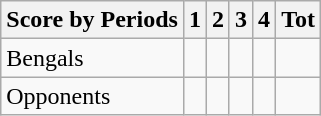<table class="wikitable">
<tr>
<th>Score by Periods</th>
<th>1</th>
<th>2</th>
<th>3</th>
<th>4</th>
<th>Tot</th>
</tr>
<tr>
<td>Bengals</td>
<td></td>
<td></td>
<td></td>
<td></td>
<td></td>
</tr>
<tr>
<td>Opponents</td>
<td></td>
<td></td>
<td></td>
<td></td>
<td></td>
</tr>
</table>
